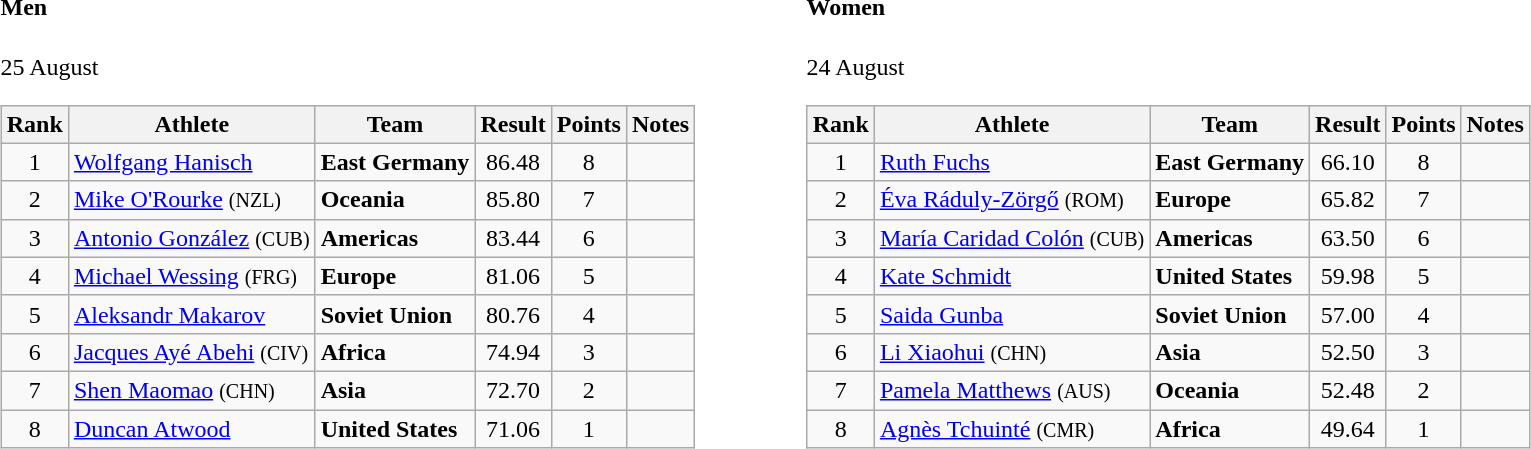<table>
<tr>
<td valign="top"><br><h4>Men</h4>25 August<table class="wikitable" style="text-align:center">
<tr>
<th>Rank</th>
<th>Athlete</th>
<th>Team</th>
<th>Result</th>
<th>Points</th>
<th>Notes</th>
</tr>
<tr>
<td>1</td>
<td align="left"><a href='#'>Wolfgang Hanisch</a></td>
<td align=left><strong>East Germany</strong></td>
<td>86.48</td>
<td>8</td>
<td></td>
</tr>
<tr>
<td>2</td>
<td align="left"><a href='#'>Mike O'Rourke</a> <small>(NZL) </small></td>
<td align=left><strong>Oceania</strong></td>
<td>85.80</td>
<td>7</td>
<td></td>
</tr>
<tr>
<td>3</td>
<td align="left"><a href='#'>Antonio González</a> <small>(CUB) </small></td>
<td align=left><strong>Americas</strong></td>
<td>83.44</td>
<td>6</td>
<td></td>
</tr>
<tr>
<td>4</td>
<td align="left"><a href='#'>Michael Wessing</a> <small>(FRG) </small></td>
<td align=left><strong>Europe</strong></td>
<td>81.06</td>
<td>5</td>
<td></td>
</tr>
<tr>
<td>5</td>
<td align="left"><a href='#'>Aleksandr Makarov</a></td>
<td align=left><strong>Soviet Union</strong></td>
<td>80.76</td>
<td>4</td>
<td></td>
</tr>
<tr>
<td>6</td>
<td align="left"><a href='#'>Jacques Ayé Abehi</a> <small>(CIV) </small></td>
<td align=left><strong>Africa</strong></td>
<td>74.94</td>
<td>3</td>
<td></td>
</tr>
<tr>
<td>7</td>
<td align="left"><a href='#'>Shen Maomao</a> <small>(CHN) </small></td>
<td align=left><strong>Asia</strong></td>
<td>72.70</td>
<td>2</td>
<td></td>
</tr>
<tr>
<td>8</td>
<td align="left"><a href='#'>Duncan Atwood</a></td>
<td align=left><strong>United States</strong></td>
<td>71.06</td>
<td>1</td>
<td></td>
</tr>
</table>
</td>
<td width="50"> </td>
<td valign="top"><br><h4>Women</h4>24 August<table class="wikitable" style="text-align:center">
<tr>
<th>Rank</th>
<th>Athlete</th>
<th>Team</th>
<th>Result</th>
<th>Points</th>
<th>Notes</th>
</tr>
<tr>
<td>1</td>
<td align="left"><a href='#'>Ruth Fuchs</a></td>
<td align=left><strong>East Germany</strong></td>
<td>66.10</td>
<td>8</td>
<td></td>
</tr>
<tr>
<td>2</td>
<td align="left"><a href='#'>Éva Ráduly-Zörgő</a> <small>(ROM) </small></td>
<td align=left><strong>Europe</strong></td>
<td>65.82</td>
<td>7</td>
<td></td>
</tr>
<tr>
<td>3</td>
<td align="left"><a href='#'>María Caridad Colón</a> <small>(CUB) </small></td>
<td align=left><strong>Americas</strong></td>
<td>63.50</td>
<td>6</td>
<td></td>
</tr>
<tr>
<td>4</td>
<td align="left"><a href='#'>Kate Schmidt</a></td>
<td align=left><strong>United States</strong></td>
<td>59.98</td>
<td>5</td>
<td></td>
</tr>
<tr>
<td>5</td>
<td align="left"><a href='#'>Saida Gunba</a></td>
<td align=left><strong>Soviet Union</strong></td>
<td>57.00</td>
<td>4</td>
<td></td>
</tr>
<tr>
<td>6</td>
<td align="left"><a href='#'>Li Xiaohui</a> <small>(CHN) </small></td>
<td align=left><strong>Asia</strong></td>
<td>52.50</td>
<td>3</td>
<td></td>
</tr>
<tr>
<td>7</td>
<td align="left"><a href='#'>Pamela Matthews</a> <small>(AUS) </small></td>
<td align=left><strong>Oceania</strong></td>
<td>52.48</td>
<td>2</td>
<td></td>
</tr>
<tr>
<td>8</td>
<td align="left"><a href='#'>Agnès Tchuinté</a> <small>(CMR) </small></td>
<td align=left><strong>Africa</strong></td>
<td>49.64</td>
<td>1</td>
<td></td>
</tr>
</table>
</td>
</tr>
</table>
